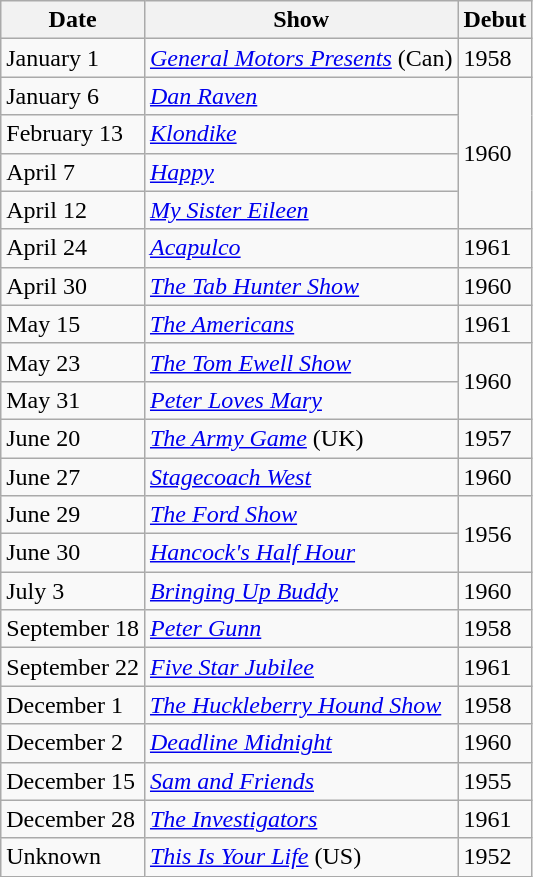<table class="wikitable">
<tr>
<th>Date</th>
<th>Show</th>
<th>Debut</th>
</tr>
<tr>
<td>January 1</td>
<td><em><a href='#'>General Motors Presents</a></em> (Can)</td>
<td>1958</td>
</tr>
<tr>
<td>January 6</td>
<td><em><a href='#'>Dan Raven</a></em></td>
<td rowspan="4">1960</td>
</tr>
<tr>
<td>February 13</td>
<td><em><a href='#'>Klondike</a></em></td>
</tr>
<tr>
<td>April 7</td>
<td><em><a href='#'>Happy</a></em></td>
</tr>
<tr>
<td>April 12</td>
<td><em><a href='#'>My Sister Eileen</a></em></td>
</tr>
<tr>
<td>April 24</td>
<td><em><a href='#'>Acapulco</a></em></td>
<td>1961</td>
</tr>
<tr>
<td>April 30</td>
<td><em><a href='#'>The Tab Hunter Show</a></em></td>
<td>1960</td>
</tr>
<tr>
<td>May 15</td>
<td><em><a href='#'>The Americans</a></em></td>
<td>1961</td>
</tr>
<tr>
<td>May 23</td>
<td><em><a href='#'>The Tom Ewell Show</a></em></td>
<td rowspan="2">1960</td>
</tr>
<tr>
<td>May 31</td>
<td><em><a href='#'>Peter Loves Mary</a></em></td>
</tr>
<tr>
<td>June 20</td>
<td><em><a href='#'>The Army Game</a></em> (UK)</td>
<td>1957</td>
</tr>
<tr>
<td>June 27</td>
<td><em><a href='#'>Stagecoach West</a></em></td>
<td>1960</td>
</tr>
<tr>
<td>June 29</td>
<td><em><a href='#'>The Ford Show</a></em></td>
<td rowspan="2">1956</td>
</tr>
<tr>
<td>June 30</td>
<td><em><a href='#'>Hancock's Half Hour</a></em></td>
</tr>
<tr>
<td>July 3</td>
<td><em><a href='#'>Bringing Up Buddy</a></em></td>
<td>1960</td>
</tr>
<tr>
<td>September 18</td>
<td><em><a href='#'>Peter Gunn</a></em></td>
<td>1958</td>
</tr>
<tr>
<td>September 22</td>
<td><em><a href='#'>Five Star Jubilee</a></em></td>
<td>1961</td>
</tr>
<tr>
<td>December 1</td>
<td><em><a href='#'>The Huckleberry Hound Show</a></em></td>
<td>1958</td>
</tr>
<tr>
<td>December 2</td>
<td><em><a href='#'>Deadline Midnight</a></em></td>
<td>1960</td>
</tr>
<tr>
<td>December 15</td>
<td><em><a href='#'>Sam and Friends</a></em></td>
<td>1955</td>
</tr>
<tr>
<td>December 28</td>
<td><em><a href='#'>The Investigators</a></em></td>
<td>1961</td>
</tr>
<tr>
<td>Unknown</td>
<td><em><a href='#'>This Is Your Life</a></em> (US)</td>
<td>1952</td>
</tr>
</table>
